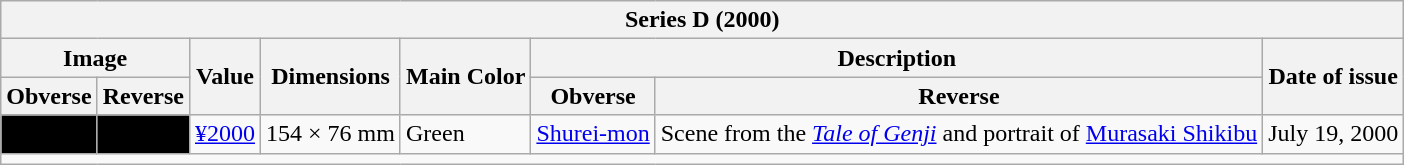<table class="wikitable">
<tr>
<th colspan="8">Series D (2000)</th>
</tr>
<tr>
<th colspan="2">Image</th>
<th rowspan="2">Value</th>
<th rowspan="2">Dimensions</th>
<th rowspan="2">Main Color</th>
<th colspan="2">Description</th>
<th rowspan="2">Date of issue</th>
</tr>
<tr>
<th>Obverse</th>
<th>Reverse</th>
<th>Obverse</th>
<th>Reverse</th>
</tr>
<tr>
<td style="text-align:center; background:#000;"></td>
<td style="text-align:center; background:#000;"></td>
<td><a href='#'>¥2000</a></td>
<td>154 × 76 mm</td>
<td>Green</td>
<td><a href='#'>Shurei-mon</a></td>
<td>Scene from the <em><a href='#'>Tale of Genji</a></em> and portrait of <a href='#'>Murasaki Shikibu</a></td>
<td>July 19, 2000</td>
</tr>
<tr>
<td colspan="8"></td>
</tr>
</table>
